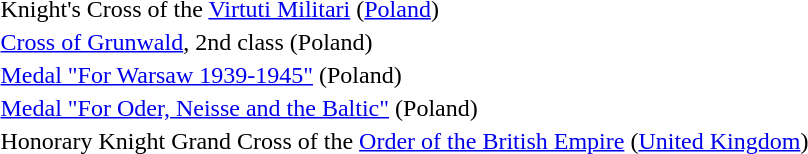<table>
<tr>
<td></td>
<td>Knight's Cross of the <a href='#'>Virtuti Militari</a> (<a href='#'>Poland</a>)</td>
</tr>
<tr>
<td></td>
<td><a href='#'>Cross of Grunwald</a>, 2nd class (Poland)</td>
</tr>
<tr>
<td></td>
<td><a href='#'>Medal "For Warsaw 1939-1945"</a> (Poland)</td>
</tr>
<tr>
<td></td>
<td><a href='#'>Medal "For Oder, Neisse and the Baltic"</a> (Poland)</td>
</tr>
<tr>
<td></td>
<td>Honorary Knight Grand Cross of the <a href='#'>Order of the British Empire</a> (<a href='#'>United Kingdom</a>)</td>
</tr>
<tr>
</tr>
</table>
